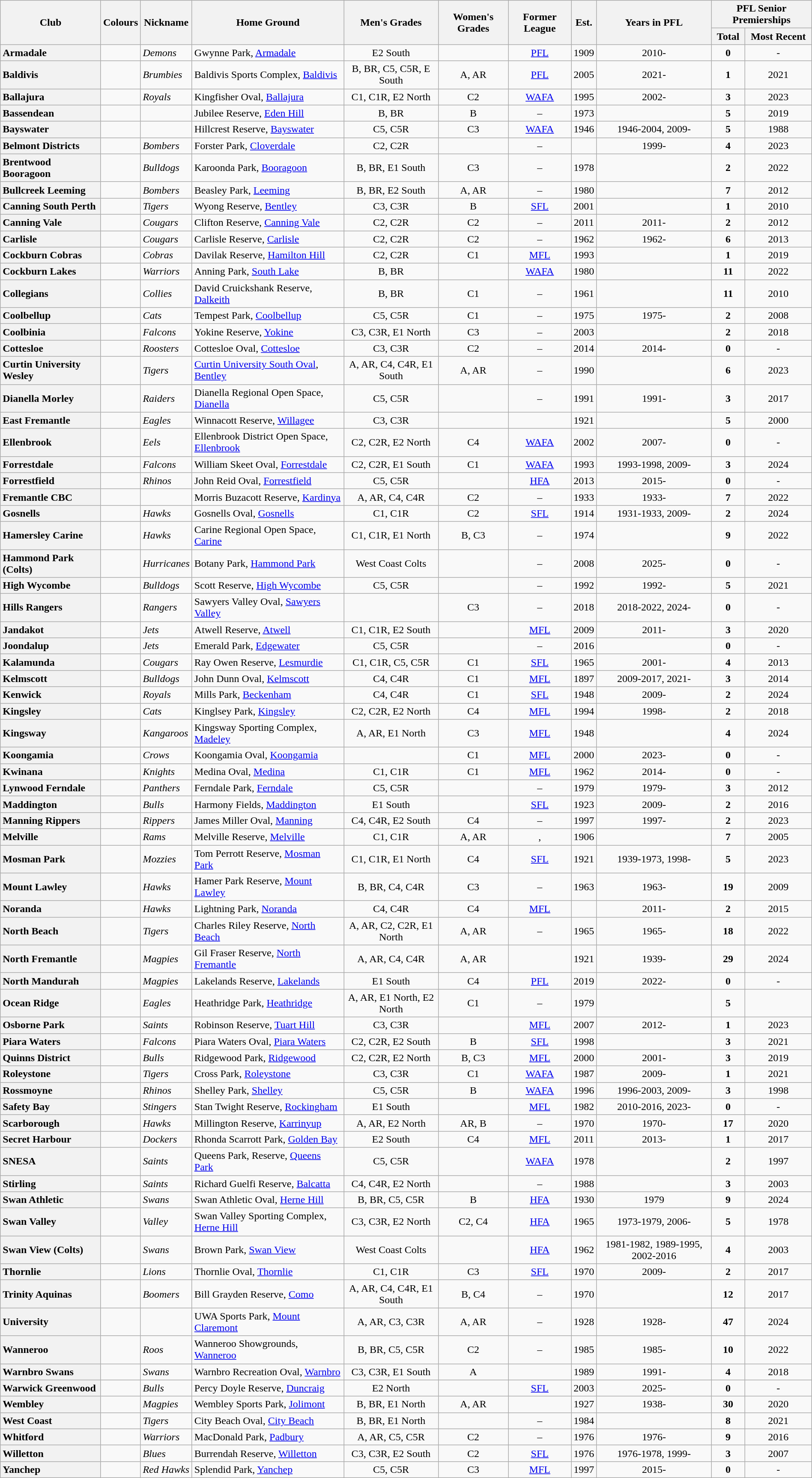<table class="wikitable sortable" style="text-align:center; width:100%">
<tr>
<th rowspan="2">Club</th>
<th rowspan="2">Colours</th>
<th rowspan="2">Nickname</th>
<th rowspan="2">Home Ground</th>
<th rowspan="2">Men's Grades</th>
<th rowspan="2">Women's Grades</th>
<th rowspan="2">Former League</th>
<th rowspan="2">Est.</th>
<th rowspan="2">Years in PFL</th>
<th colspan="2">PFL Senior Premierships</th>
</tr>
<tr>
<th>Total</th>
<th>Most Recent</th>
</tr>
<tr>
<th style="text-align:left">Armadale</th>
<td></td>
<td align="left"><em>Demons</em></td>
<td align="left">Gwynne Park, <a href='#'>Armadale</a></td>
<td>E2 South</td>
<td></td>
<td><a href='#'>PFL</a></td>
<td>1909</td>
<td>2010-</td>
<td><strong>0</strong></td>
<td>-</td>
</tr>
<tr>
<th style="text-align:left">Baldivis</th>
<td></td>
<td align="left"><em>Brumbies</em></td>
<td align="left">Baldivis Sports Complex, <a href='#'>Baldivis</a></td>
<td>B, BR, C5, C5R, E South</td>
<td>A, AR</td>
<td><a href='#'>PFL</a></td>
<td>2005</td>
<td>2021-</td>
<td><strong>1</strong></td>
<td>2021</td>
</tr>
<tr>
<th style="text-align:left">Ballajura</th>
<td></td>
<td align="left"><em>Royals</em></td>
<td align="left">Kingfisher Oval, <a href='#'>Ballajura</a></td>
<td>C1, C1R, E2 North</td>
<td>C2</td>
<td><a href='#'>WAFA</a></td>
<td>1995</td>
<td>2002-</td>
<td><strong>3</strong></td>
<td>2023</td>
</tr>
<tr>
<th style="text-align:left">Bassendean</th>
<td></td>
<td align="left"><em></em></td>
<td align="left">Jubilee Reserve, <a href='#'>Eden Hill</a></td>
<td>B, BR</td>
<td>B</td>
<td>–</td>
<td>1973</td>
<td></td>
<td><strong>5</strong></td>
<td>2019</td>
</tr>
<tr>
<th style="text-align:left">Bayswater</th>
<td></td>
<td align="left"><em></em></td>
<td align="left">Hillcrest Reserve, <a href='#'>Bayswater</a></td>
<td>C5, C5R</td>
<td>C3</td>
<td><a href='#'>WAFA</a></td>
<td>1946</td>
<td>1946-2004, 2009-</td>
<td><strong>5</strong></td>
<td>1988</td>
</tr>
<tr>
<th style="text-align:left">Belmont Districts</th>
<td></td>
<td align="left"><em>Bombers</em></td>
<td align="left">Forster Park, <a href='#'>Cloverdale</a></td>
<td>C2, C2R</td>
<td></td>
<td>–</td>
<td></td>
<td>1999-</td>
<td><strong>4</strong></td>
<td>2023</td>
</tr>
<tr>
<th style="text-align:left">Brentwood Booragoon</th>
<td></td>
<td align="left"><em>Bulldogs</em></td>
<td align="left">Karoonda Park, <a href='#'>Booragoon</a></td>
<td>B, BR, E1 South</td>
<td>C3</td>
<td>–</td>
<td>1978</td>
<td></td>
<td><strong>2</strong></td>
<td>2022</td>
</tr>
<tr>
<th style="text-align:left">Bullcreek Leeming</th>
<td></td>
<td align="left"><em>Bombers</em></td>
<td align="left">Beasley Park, <a href='#'>Leeming</a></td>
<td>B, BR, E2 South</td>
<td>A, AR</td>
<td>–</td>
<td>1980</td>
<td></td>
<td><strong>7</strong></td>
<td>2012</td>
</tr>
<tr>
<th style="text-align:left">Canning South Perth</th>
<td></td>
<td align="left"><em>Tigers</em></td>
<td align="left">Wyong Reserve, <a href='#'>Bentley</a></td>
<td>C3, C3R</td>
<td>B</td>
<td><a href='#'>SFL</a></td>
<td>2001</td>
<td></td>
<td><strong>1</strong></td>
<td>2010</td>
</tr>
<tr>
<th style="text-align:left">Canning Vale</th>
<td></td>
<td align="left"><em>Cougars</em></td>
<td align="left">Clifton Reserve, <a href='#'>Canning Vale</a></td>
<td>C2, C2R</td>
<td>C2</td>
<td>–</td>
<td>2011</td>
<td>2011-</td>
<td><strong>2</strong></td>
<td>2012</td>
</tr>
<tr>
<th style="text-align:left">Carlisle</th>
<td></td>
<td align="left"><em>Cougars</em></td>
<td align="left">Carlisle Reserve, <a href='#'>Carlisle</a></td>
<td>C2, C2R</td>
<td>C2</td>
<td>–</td>
<td>1962</td>
<td>1962-</td>
<td><strong>6</strong></td>
<td>2013</td>
</tr>
<tr>
<th style="text-align:left">Cockburn Cobras</th>
<td></td>
<td align="left"><em>Cobras</em></td>
<td align="left">Davilak Reserve, <a href='#'>Hamilton Hill</a></td>
<td>C2, C2R</td>
<td>C1</td>
<td><a href='#'>MFL</a></td>
<td>1993</td>
<td></td>
<td><strong>1</strong></td>
<td>2019</td>
</tr>
<tr>
<th style="text-align:left">Cockburn Lakes</th>
<td></td>
<td align="left"><em>Warriors</em></td>
<td align="left">Anning Park, <a href='#'>South Lake</a></td>
<td>B, BR</td>
<td></td>
<td><a href='#'>WAFA</a></td>
<td>1980</td>
<td></td>
<td><strong>11</strong></td>
<td>2022</td>
</tr>
<tr>
<th style="text-align:left">Collegians</th>
<td></td>
<td align="left"><em>Collies</em></td>
<td align="left">David Cruickshank Reserve, <a href='#'>Dalkeith</a></td>
<td>B, BR</td>
<td>C1</td>
<td>–</td>
<td>1961</td>
<td></td>
<td><strong>11</strong></td>
<td>2010</td>
</tr>
<tr>
<th style="text-align:left">Coolbellup</th>
<td></td>
<td align="left"><em>Cats</em></td>
<td align="left">Tempest Park, <a href='#'>Coolbellup</a></td>
<td>C5, C5R</td>
<td>C1</td>
<td>–</td>
<td>1975</td>
<td>1975-</td>
<td><strong>2</strong></td>
<td>2008</td>
</tr>
<tr>
<th style="text-align:left">Coolbinia</th>
<td></td>
<td align="left"><em>Falcons</em></td>
<td align="left">Yokine Reserve, <a href='#'>Yokine</a></td>
<td>C3, C3R, E1 North</td>
<td>C3</td>
<td>–</td>
<td>2003</td>
<td></td>
<td><strong>2</strong></td>
<td>2018</td>
</tr>
<tr>
<th style="text-align:left">Cottesloe</th>
<td></td>
<td align="left"><em>Roosters</em></td>
<td align="left">Cottesloe Oval, <a href='#'>Cottesloe</a></td>
<td>C3, C3R</td>
<td>C2</td>
<td>–</td>
<td>2014</td>
<td>2014-</td>
<td><strong>0</strong></td>
<td>-</td>
</tr>
<tr>
<th style="text-align:left">Curtin University Wesley</th>
<td></td>
<td align="left"><em>Tigers</em></td>
<td align="left"><a href='#'>Curtin University South Oval</a>, <a href='#'>Bentley</a></td>
<td>A, AR, C4, C4R, E1 South</td>
<td>A, AR</td>
<td>–</td>
<td>1990</td>
<td></td>
<td><strong>6</strong></td>
<td>2023</td>
</tr>
<tr>
<th style="text-align:left">Dianella Morley</th>
<td></td>
<td align="left"><em>Raiders</em></td>
<td align="left">Dianella Regional Open Space, <a href='#'>Dianella</a></td>
<td>C5, C5R</td>
<td></td>
<td>–</td>
<td>1991</td>
<td>1991-</td>
<td><strong>3</strong></td>
<td>2017</td>
</tr>
<tr>
<th style="text-align:left">East Fremantle</th>
<td></td>
<td align="left"><em>Eagles</em></td>
<td align="left">Winnacott Reserve, <a href='#'>Willagee</a></td>
<td>C3, C3R</td>
<td></td>
<td></td>
<td>1921</td>
<td></td>
<td><strong>5</strong></td>
<td>2000</td>
</tr>
<tr>
<th style="text-align:left">Ellenbrook</th>
<td></td>
<td align="left"><em>Eels</em></td>
<td align="left">Ellenbrook District Open Space, <a href='#'>Ellenbrook</a></td>
<td>C2, C2R, E2 North</td>
<td>C4</td>
<td><a href='#'>WAFA</a></td>
<td>2002</td>
<td>2007-</td>
<td><strong>0</strong></td>
<td>-</td>
</tr>
<tr>
<th style="text-align:left">Forrestdale</th>
<td></td>
<td align="left"><em>Falcons</em></td>
<td align="left">William Skeet Oval, <a href='#'>Forrestdale</a></td>
<td>C2, C2R, E1 South</td>
<td>C1</td>
<td><a href='#'>WAFA</a></td>
<td>1993</td>
<td>1993-1998, 2009-</td>
<td><strong>3</strong></td>
<td>2024</td>
</tr>
<tr>
<th style="text-align:left">Forrestfield</th>
<td></td>
<td align="left"><em>Rhinos</em></td>
<td align="left">John Reid Oval, <a href='#'>Forrestfield</a></td>
<td>C5, C5R</td>
<td></td>
<td><a href='#'>HFA</a></td>
<td>2013</td>
<td>2015-</td>
<td><strong>0</strong></td>
<td>-</td>
</tr>
<tr>
<th style="text-align:left">Fremantle CBC</th>
<td></td>
<td align="left"></td>
<td align="left">Morris Buzacott Reserve, <a href='#'>Kardinya</a></td>
<td>A, AR, C4, C4R</td>
<td>C2</td>
<td>–</td>
<td>1933</td>
<td>1933-</td>
<td><strong>7</strong></td>
<td>2022</td>
</tr>
<tr>
<th style="text-align:left">Gosnells</th>
<td></td>
<td align="left"><em>Hawks</em></td>
<td align="left">Gosnells Oval, <a href='#'>Gosnells</a></td>
<td>C1, C1R</td>
<td>C2</td>
<td><a href='#'>SFL</a></td>
<td>1914</td>
<td>1931-1933, 2009-</td>
<td><strong>2</strong></td>
<td>2024</td>
</tr>
<tr>
<th style="text-align:left">Hamersley Carine</th>
<td></td>
<td align="left"><em>Hawks</em></td>
<td align="left">Carine Regional Open Space, <a href='#'>Carine</a></td>
<td>C1, C1R, E1 North</td>
<td>B, C3</td>
<td>–</td>
<td>1974</td>
<td></td>
<td><strong>9</strong></td>
<td>2022</td>
</tr>
<tr>
<th style="text-align:left">Hammond Park (Colts)</th>
<td></td>
<td align="left"><em>Hurricanes</em></td>
<td align="left">Botany Park, <a href='#'>Hammond Park</a></td>
<td>West Coast Colts</td>
<td></td>
<td>–</td>
<td>2008</td>
<td>2025-</td>
<td><strong>0</strong></td>
<td>-</td>
</tr>
<tr>
<th style="text-align:left">High Wycombe</th>
<td></td>
<td align="left"><em>Bulldogs</em></td>
<td align="left">Scott Reserve, <a href='#'>High Wycombe</a></td>
<td>C5, C5R</td>
<td></td>
<td>–</td>
<td>1992</td>
<td>1992-</td>
<td><strong>5</strong></td>
<td>2021</td>
</tr>
<tr>
<th style="text-align:left">Hills Rangers</th>
<td></td>
<td align="left"><em>Rangers</em></td>
<td align="left">Sawyers Valley Oval, <a href='#'>Sawyers Valley</a></td>
<td></td>
<td>C3</td>
<td>–</td>
<td>2018</td>
<td>2018-2022, 2024-</td>
<td><strong>0</strong></td>
<td>-</td>
</tr>
<tr>
<th style="text-align:left">Jandakot</th>
<td></td>
<td align="left"><em>Jets</em></td>
<td align="left">Atwell Reserve, <a href='#'>Atwell</a></td>
<td>C1, C1R, E2 South</td>
<td></td>
<td><a href='#'>MFL</a></td>
<td>2009</td>
<td>2011-</td>
<td><strong>3</strong></td>
<td>2020</td>
</tr>
<tr>
<th style="text-align:left">Joondalup</th>
<td></td>
<td align="left"><em>Jets</em></td>
<td align="left">Emerald Park, <a href='#'>Edgewater</a></td>
<td>C5, C5R</td>
<td></td>
<td>–</td>
<td>2016</td>
<td></td>
<td><strong>0</strong></td>
<td>-</td>
</tr>
<tr>
<th style="text-align:left">Kalamunda</th>
<td></td>
<td align="left"><em>Cougars</em></td>
<td align="left">Ray Owen Reserve, <a href='#'>Lesmurdie</a></td>
<td>C1, C1R, C5, C5R</td>
<td>C1</td>
<td><a href='#'>SFL</a></td>
<td>1965</td>
<td>2001-</td>
<td><strong>4</strong></td>
<td>2013</td>
</tr>
<tr>
<th style="text-align:left">Kelmscott</th>
<td></td>
<td align="left"><em>Bulldogs</em></td>
<td align="left">John Dunn Oval, <a href='#'>Kelmscott</a></td>
<td>C4, C4R</td>
<td>C1</td>
<td><a href='#'>MFL</a></td>
<td>1897</td>
<td>2009-2017, 2021-</td>
<td><strong>3</strong></td>
<td>2014</td>
</tr>
<tr>
<th style="text-align:left">Kenwick</th>
<td></td>
<td align="left"><em>Royals</em></td>
<td align="left">Mills Park, <a href='#'>Beckenham</a></td>
<td>C4, C4R</td>
<td>C1</td>
<td><a href='#'>SFL</a></td>
<td>1948</td>
<td>2009-</td>
<td><strong>2</strong></td>
<td>2024</td>
</tr>
<tr>
<th style="text-align:left">Kingsley</th>
<td></td>
<td align="left"><em>Cats</em></td>
<td align="left">Kinglsey Park, <a href='#'>Kingsley</a></td>
<td>C2, C2R, E2 North</td>
<td>C4</td>
<td><a href='#'>MFL</a></td>
<td>1994</td>
<td>1998-</td>
<td><strong>2</strong></td>
<td>2018</td>
</tr>
<tr>
<th style="text-align:left">Kingsway</th>
<td></td>
<td align="left"><em>Kangaroos</em></td>
<td align="left">Kingsway Sporting Complex, <a href='#'>Madeley</a></td>
<td>A, AR, E1 North</td>
<td>C3</td>
<td><a href='#'>MFL</a></td>
<td>1948</td>
<td></td>
<td><strong>4</strong></td>
<td>2024</td>
</tr>
<tr>
<th style="text-align:left">Koongamia</th>
<td></td>
<td align="left"><em>Crows</em></td>
<td align="left">Koongamia Oval, <a href='#'>Koongamia</a></td>
<td></td>
<td>C1</td>
<td><a href='#'>MFL</a></td>
<td>2000</td>
<td>2023-</td>
<td><strong>0</strong></td>
<td>-</td>
</tr>
<tr>
<th style="text-align:left">Kwinana</th>
<td></td>
<td align="left"><em>Knights</em></td>
<td align="left">Medina Oval, <a href='#'>Medina</a></td>
<td>C1, C1R</td>
<td>C1</td>
<td><a href='#'>MFL</a></td>
<td>1962</td>
<td>2014-</td>
<td><strong>0</strong></td>
<td>-</td>
</tr>
<tr>
<th style="text-align:left">Lynwood Ferndale</th>
<td></td>
<td align="left"><em>Panthers</em></td>
<td align="left">Ferndale Park, <a href='#'>Ferndale</a></td>
<td>C5, C5R</td>
<td></td>
<td>–</td>
<td>1979</td>
<td>1979-</td>
<td><strong>3</strong></td>
<td>2012</td>
</tr>
<tr>
<th style="text-align:left">Maddington</th>
<td></td>
<td align="left"><em>Bulls</em></td>
<td align="left">Harmony Fields, <a href='#'>Maddington</a></td>
<td>E1 South</td>
<td></td>
<td><a href='#'>SFL</a></td>
<td>1923</td>
<td>2009-</td>
<td><strong>2</strong></td>
<td>2016</td>
</tr>
<tr>
<th style="text-align:left">Manning Rippers</th>
<td></td>
<td align="left"><em>Rippers</em></td>
<td align="left">James Miller Oval, <a href='#'>Manning</a></td>
<td>C4, C4R, E2 South</td>
<td>C4</td>
<td>–</td>
<td>1997</td>
<td>1997-</td>
<td><strong>2</strong></td>
<td>2023</td>
</tr>
<tr>
<th style="text-align:left">Melville</th>
<td></td>
<td align="left"><em>Rams</em></td>
<td align="left">Melville Reserve, <a href='#'>Melville</a></td>
<td>C1, C1R</td>
<td>A, AR</td>
<td>, </td>
<td>1906</td>
<td></td>
<td><strong>7</strong></td>
<td>2005</td>
</tr>
<tr>
<th style="text-align:left">Mosman Park</th>
<td></td>
<td align="left"><em>Mozzies</em></td>
<td align="left">Tom Perrott Reserve, <a href='#'>Mosman Park</a></td>
<td>C1, C1R, E1 North</td>
<td>C4</td>
<td><a href='#'>SFL</a></td>
<td>1921</td>
<td>1939-1973, 1998-</td>
<td><strong>5</strong></td>
<td>2023</td>
</tr>
<tr>
<th style="text-align:left">Mount Lawley</th>
<td></td>
<td align="left"><em>Hawks</em></td>
<td align="left">Hamer Park Reserve, <a href='#'>Mount Lawley</a></td>
<td>B, BR, C4, C4R</td>
<td>C3</td>
<td>–</td>
<td>1963</td>
<td>1963-</td>
<td><strong>19</strong></td>
<td>2009</td>
</tr>
<tr>
<th style="text-align:left">Noranda</th>
<td></td>
<td align="left"><em>Hawks</em></td>
<td align="left">Lightning Park, <a href='#'>Noranda</a></td>
<td>C4, C4R</td>
<td>C4</td>
<td><a href='#'>MFL</a></td>
<td></td>
<td>2011-</td>
<td><strong>2</strong></td>
<td>2015</td>
</tr>
<tr>
<th style="text-align:left">North Beach</th>
<td></td>
<td align="left"><em>Tigers</em></td>
<td align="left">Charles Riley Reserve, <a href='#'>North Beach</a></td>
<td>A, AR, C2, C2R, E1 North</td>
<td>A, AR</td>
<td>–</td>
<td>1965</td>
<td>1965-</td>
<td><strong>18</strong></td>
<td>2022</td>
</tr>
<tr>
<th style="text-align:left">North Fremantle</th>
<td></td>
<td align="left"><em>Magpies</em></td>
<td align="left">Gil Fraser Reserve, <a href='#'>North Fremantle</a></td>
<td>A, AR, C4, C4R</td>
<td>A, AR</td>
<td></td>
<td>1921</td>
<td>1939-</td>
<td><strong>29</strong></td>
<td>2024</td>
</tr>
<tr>
<th style="text-align:left">North Mandurah</th>
<td></td>
<td align="left"><em>Magpies</em></td>
<td align="left">Lakelands Reserve, <a href='#'>Lakelands</a></td>
<td>E1 South</td>
<td>C4</td>
<td><a href='#'>PFL</a></td>
<td>2019</td>
<td>2022-</td>
<td><strong>0</strong></td>
<td>-</td>
</tr>
<tr>
<th style="text-align:left">Ocean Ridge</th>
<td></td>
<td align="left"><em>Eagles</em></td>
<td align="left">Heathridge Park, <a href='#'>Heathridge</a></td>
<td>A, AR, E1 North, E2 North</td>
<td>C1</td>
<td>–</td>
<td>1979</td>
<td></td>
<td><strong>5</strong></td>
<td></td>
</tr>
<tr>
<th style="text-align:left">Osborne Park</th>
<td></td>
<td align="left"><em>Saints</em></td>
<td align="left">Robinson Reserve, <a href='#'>Tuart Hill</a></td>
<td>C3, C3R</td>
<td></td>
<td><a href='#'>MFL</a></td>
<td>2007</td>
<td>2012-</td>
<td><strong>1</strong></td>
<td>2023</td>
</tr>
<tr>
<th style="text-align:left">Piara Waters</th>
<td></td>
<td align="left"><em>Falcons</em></td>
<td align="left">Piara Waters Oval, <a href='#'>Piara Waters</a></td>
<td>C2, C2R, E2 South</td>
<td>B</td>
<td><a href='#'>SFL</a></td>
<td>1998</td>
<td></td>
<td><strong>3</strong></td>
<td>2021</td>
</tr>
<tr>
<th style="text-align:left">Quinns District</th>
<td></td>
<td align="left"><em>Bulls</em></td>
<td align="left">Ridgewood Park, <a href='#'>Ridgewood</a></td>
<td>C2, C2R, E2 North</td>
<td>B, C3</td>
<td><a href='#'>MFL</a></td>
<td>2000</td>
<td>2001-</td>
<td><strong>3</strong></td>
<td>2019</td>
</tr>
<tr>
<th style="text-align:left">Roleystone</th>
<td></td>
<td align="left"><em>Tigers</em></td>
<td align="left">Cross Park, <a href='#'>Roleystone</a></td>
<td>C3, C3R</td>
<td>C1</td>
<td><a href='#'>WAFA</a></td>
<td>1987</td>
<td>2009-</td>
<td><strong>1</strong></td>
<td>2021</td>
</tr>
<tr>
<th style="text-align:left">Rossmoyne</th>
<td></td>
<td align="left"><em>Rhinos</em></td>
<td align="left">Shelley Park, <a href='#'>Shelley</a></td>
<td>C5, C5R</td>
<td>B</td>
<td><a href='#'>WAFA</a></td>
<td>1996</td>
<td>1996-2003, 2009-</td>
<td><strong>3</strong></td>
<td>1998</td>
</tr>
<tr>
<th style="text-align:left">Safety Bay</th>
<td></td>
<td align="left"><em>Stingers</em></td>
<td align="left">Stan Twight Reserve, <a href='#'>Rockingham</a></td>
<td>E1 South</td>
<td></td>
<td><a href='#'>MFL</a></td>
<td>1982</td>
<td>2010-2016, 2023-</td>
<td><strong>0</strong></td>
<td>-</td>
</tr>
<tr>
<th style="text-align:left">Scarborough</th>
<td></td>
<td align="left"><em>Hawks</em></td>
<td align="left">Millington Reserve, <a href='#'>Karrinyup</a></td>
<td>A, AR, E2 North</td>
<td>AR, B</td>
<td>–</td>
<td>1970</td>
<td>1970-</td>
<td><strong>17</strong></td>
<td>2020</td>
</tr>
<tr>
<th style="text-align:left">Secret Harbour</th>
<td></td>
<td align="left"><em>Dockers</em></td>
<td align="left">Rhonda Scarrott Park, <a href='#'>Golden Bay</a></td>
<td>E2 South</td>
<td>C4</td>
<td><a href='#'>MFL</a></td>
<td>2011</td>
<td>2013-</td>
<td><strong>1</strong></td>
<td>2017</td>
</tr>
<tr>
<th style="text-align:left">SNESA</th>
<td></td>
<td align="left"><em>Saints</em></td>
<td align="left">Queens Park, Reserve, <a href='#'>Queens Park</a></td>
<td>C5, C5R</td>
<td></td>
<td><a href='#'>WAFA</a></td>
<td>1978</td>
<td></td>
<td><strong>2</strong></td>
<td>1997</td>
</tr>
<tr>
<th style="text-align:left">Stirling</th>
<td></td>
<td align="left"><em>Saints</em></td>
<td align="left">Richard Guelfi Reserve, <a href='#'>Balcatta</a></td>
<td>C4, C4R, E2 North</td>
<td></td>
<td>–</td>
<td>1988</td>
<td></td>
<td><strong>3</strong></td>
<td>2003</td>
</tr>
<tr>
<th style="text-align:left">Swan Athletic</th>
<td></td>
<td align="left"><em>Swans</em></td>
<td align="left">Swan Athletic Oval, <a href='#'>Herne Hill</a></td>
<td>B, BR, C5, C5R</td>
<td>B</td>
<td><a href='#'>HFA</a></td>
<td>1930</td>
<td>1979</td>
<td><strong>9</strong></td>
<td>2024</td>
</tr>
<tr>
<th style="text-align:left">Swan Valley</th>
<td></td>
<td align="left"><em>Valley</em></td>
<td align="left">Swan Valley Sporting Complex, <a href='#'>Herne Hill</a></td>
<td>C3, C3R, E2 North</td>
<td>C2, C4</td>
<td><a href='#'>HFA</a></td>
<td>1965</td>
<td>1973-1979, 2006-</td>
<td><strong>5</strong></td>
<td>1978</td>
</tr>
<tr>
<th style="text-align:left">Swan View (Colts)</th>
<td></td>
<td align="left"><em>Swans</em></td>
<td align="left">Brown Park, <a href='#'>Swan View</a></td>
<td>West Coast Colts</td>
<td></td>
<td><a href='#'>HFA</a></td>
<td>1962</td>
<td>1981-1982, 1989-1995, 2002-2016</td>
<td><strong>4</strong></td>
<td>2003</td>
</tr>
<tr>
<th style="text-align:left">Thornlie</th>
<td></td>
<td align="left"><em>Lions</em></td>
<td align="left">Thornlie Oval, <a href='#'>Thornlie</a></td>
<td>C1, C1R</td>
<td>C3</td>
<td><a href='#'>SFL</a></td>
<td>1970</td>
<td>2009-</td>
<td><strong>2</strong></td>
<td>2017</td>
</tr>
<tr>
<th style="text-align:left">Trinity Aquinas</th>
<td></td>
<td align="left"><em>Boomers</em></td>
<td align="left">Bill Grayden Reserve, <a href='#'>Como</a></td>
<td>A, AR, C4, C4R, E1 South</td>
<td>B, C4</td>
<td>–</td>
<td>1970</td>
<td></td>
<td><strong>12</strong></td>
<td>2017</td>
</tr>
<tr>
<th style="text-align:left">University</th>
<td></td>
<td align="left"></td>
<td align="left">UWA Sports Park, <a href='#'>Mount Claremont</a></td>
<td>A, AR, C3, C3R</td>
<td>A, AR</td>
<td>–</td>
<td>1928</td>
<td>1928-</td>
<td><strong>47</strong></td>
<td>2024</td>
</tr>
<tr>
<th style="text-align:left">Wanneroo</th>
<td></td>
<td align="left"><em>Roos</em></td>
<td align="left">Wanneroo Showgrounds, <a href='#'>Wanneroo</a></td>
<td>B, BR, C5, C5R</td>
<td>C2</td>
<td>–</td>
<td>1985</td>
<td>1985-</td>
<td><strong>10</strong></td>
<td>2022</td>
</tr>
<tr>
<th style="text-align:left">Warnbro Swans</th>
<td></td>
<td align="left"><em>Swans</em></td>
<td align="left">Warnbro Recreation Oval, <a href='#'>Warnbro</a></td>
<td>C3, C3R, E1 South</td>
<td>A</td>
<td></td>
<td>1989</td>
<td>1991-</td>
<td><strong>4</strong></td>
<td>2018</td>
</tr>
<tr>
<th style="text-align:left">Warwick Greenwood</th>
<td></td>
<td align="left"><em>Bulls</em></td>
<td align="left">Percy Doyle Reserve, <a href='#'>Duncraig</a></td>
<td>E2 North</td>
<td></td>
<td><a href='#'>SFL</a></td>
<td>2003</td>
<td>2025-</td>
<td><strong>0</strong></td>
<td>-</td>
</tr>
<tr>
<th style="text-align:left">Wembley</th>
<td></td>
<td align="left"><em>Magpies</em></td>
<td align="left">Wembley Sports Park, <a href='#'>Jolimont</a></td>
<td>B, BR, E1 North</td>
<td>A, AR</td>
<td></td>
<td>1927</td>
<td>1938-</td>
<td><strong>30</strong></td>
<td>2020</td>
</tr>
<tr>
<th style="text-align:left">West Coast</th>
<td></td>
<td align="left"><em>Tigers</em></td>
<td align="left">City Beach Oval, <a href='#'>City Beach</a></td>
<td>B, BR, E1 North</td>
<td></td>
<td>–</td>
<td>1984</td>
<td></td>
<td><strong>8</strong></td>
<td>2021</td>
</tr>
<tr>
<th style="text-align:left">Whitford</th>
<td></td>
<td align="left"><em>Warriors</em></td>
<td align="left">MacDonald Park, <a href='#'>Padbury</a></td>
<td>A, AR, C5, C5R</td>
<td>C2</td>
<td>–</td>
<td>1976</td>
<td>1976-</td>
<td><strong>9</strong></td>
<td>2016</td>
</tr>
<tr>
<th style="text-align:left">Willetton</th>
<td></td>
<td align="left"><em>Blues</em></td>
<td align="left">Burrendah Reserve, <a href='#'>Willetton</a></td>
<td>C3, C3R, E2 South</td>
<td>C2</td>
<td><a href='#'>SFL</a></td>
<td>1976</td>
<td>1976-1978, 1999-</td>
<td><strong>3</strong></td>
<td>2007</td>
</tr>
<tr>
<th style="text-align:left">Yanchep</th>
<td></td>
<td align="left"><em>Red Hawks</em></td>
<td align="left">Splendid Park, <a href='#'>Yanchep</a></td>
<td>C5, C5R</td>
<td>C3</td>
<td><a href='#'>MFL</a></td>
<td>1997</td>
<td>2015-</td>
<td><strong>0</strong></td>
<td>-</td>
</tr>
</table>
